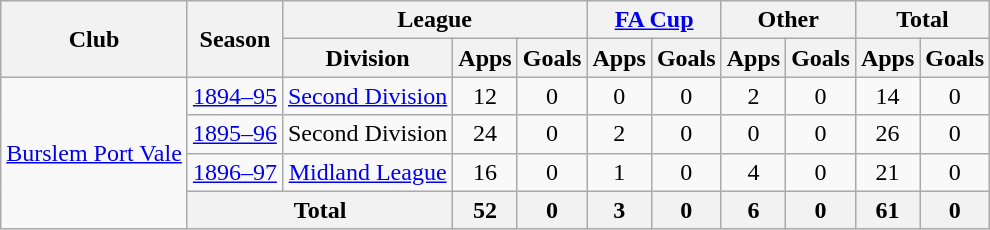<table class="wikitable" style="text-align:center">
<tr>
<th rowspan="2">Club</th>
<th rowspan="2">Season</th>
<th colspan="3">League</th>
<th colspan="2"><a href='#'>FA Cup</a></th>
<th colspan="2">Other</th>
<th colspan="2">Total</th>
</tr>
<tr>
<th>Division</th>
<th>Apps</th>
<th>Goals</th>
<th>Apps</th>
<th>Goals</th>
<th>Apps</th>
<th>Goals</th>
<th>Apps</th>
<th>Goals</th>
</tr>
<tr>
<td rowspan="4"><a href='#'>Burslem Port Vale</a></td>
<td><a href='#'>1894–95</a></td>
<td><a href='#'>Second Division</a></td>
<td>12</td>
<td>0</td>
<td>0</td>
<td>0</td>
<td>2</td>
<td>0</td>
<td>14</td>
<td>0</td>
</tr>
<tr>
<td><a href='#'>1895–96</a></td>
<td>Second Division</td>
<td>24</td>
<td>0</td>
<td>2</td>
<td>0</td>
<td>0</td>
<td>0</td>
<td>26</td>
<td>0</td>
</tr>
<tr>
<td><a href='#'>1896–97</a></td>
<td><a href='#'>Midland League</a></td>
<td>16</td>
<td>0</td>
<td>1</td>
<td>0</td>
<td>4</td>
<td>0</td>
<td>21</td>
<td>0</td>
</tr>
<tr>
<th colspan="2">Total</th>
<th>52</th>
<th>0</th>
<th>3</th>
<th>0</th>
<th>6</th>
<th>0</th>
<th>61</th>
<th>0</th>
</tr>
</table>
